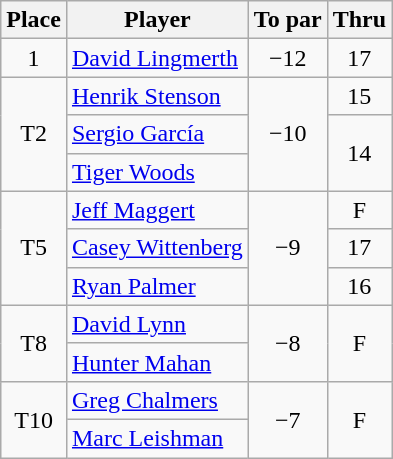<table class="wikitable">
<tr>
<th>Place</th>
<th>Player</th>
<th>To par</th>
<th>Thru</th>
</tr>
<tr>
<td align=center>1</td>
<td> <a href='#'>David Lingmerth</a></td>
<td align=center>−12</td>
<td align=center>17</td>
</tr>
<tr>
<td style="text-align:center;" rowspan="3">T2</td>
<td> <a href='#'>Henrik Stenson</a></td>
<td rowspan="3" style="text-align:center;">−10</td>
<td align=center>15</td>
</tr>
<tr>
<td> <a href='#'>Sergio García</a></td>
<td rowspan="2" style="text-align:center;">14</td>
</tr>
<tr>
<td> <a href='#'>Tiger Woods</a></td>
</tr>
<tr>
<td style="text-align:center;" rowspan="3">T5</td>
<td> <a href='#'>Jeff Maggert</a></td>
<td rowspan="3" style="text-align:center;">−9</td>
<td align=center>F</td>
</tr>
<tr>
<td> <a href='#'>Casey Wittenberg</a></td>
<td align=center>17</td>
</tr>
<tr>
<td> <a href='#'>Ryan Palmer</a></td>
<td align=center>16</td>
</tr>
<tr>
<td style="text-align:center;" rowspan="2">T8</td>
<td> <a href='#'>David Lynn</a></td>
<td rowspan="2" style="text-align:center;">−8</td>
<td rowspan="2" style="text-align:center;">F</td>
</tr>
<tr>
<td> <a href='#'>Hunter Mahan</a></td>
</tr>
<tr>
<td style="text-align:center;" rowspan="2">T10</td>
<td> <a href='#'>Greg Chalmers</a></td>
<td rowspan="2" style="text-align:center;">−7</td>
<td rowspan="2" style="text-align:center;">F</td>
</tr>
<tr>
<td> <a href='#'>Marc Leishman</a></td>
</tr>
</table>
